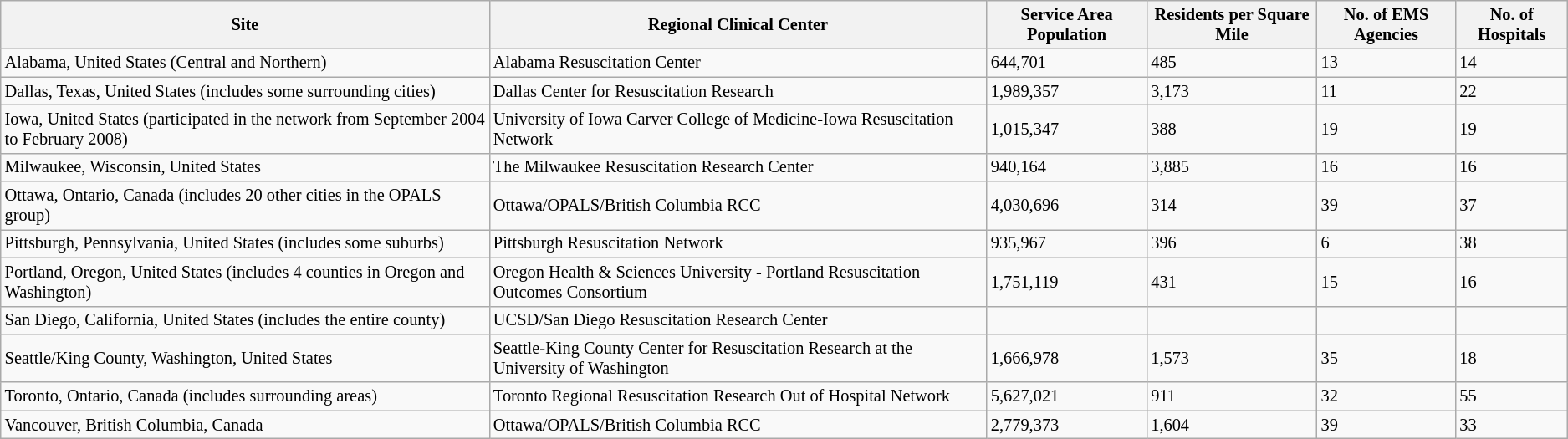<table class="wikitable sortable" border="1" style="font-size:85%;">
<tr>
<th>Site</th>
<th>Regional Clinical Center</th>
<th>Service Area Population</th>
<th>Residents per Square Mile</th>
<th>No. of EMS Agencies</th>
<th>No. of Hospitals</th>
</tr>
<tr>
<td>Alabama, United States (Central and Northern)</td>
<td>Alabama Resuscitation Center</td>
<td>644,701</td>
<td>485</td>
<td>13</td>
<td>14</td>
</tr>
<tr>
<td>Dallas, Texas, United States (includes some surrounding cities)</td>
<td>Dallas Center for Resuscitation Research</td>
<td>1,989,357</td>
<td>3,173</td>
<td>11</td>
<td>22</td>
</tr>
<tr>
<td>Iowa, United States (participated in the network from September 2004 to February 2008)</td>
<td>University of Iowa Carver College of Medicine-Iowa Resuscitation Network</td>
<td>1,015,347</td>
<td>388</td>
<td>19</td>
<td>19</td>
</tr>
<tr>
<td>Milwaukee, Wisconsin, United States</td>
<td>The Milwaukee Resuscitation Research Center</td>
<td>940,164</td>
<td>3,885</td>
<td>16</td>
<td>16</td>
</tr>
<tr>
<td>Ottawa, Ontario, Canada (includes 20 other cities in the OPALS group)</td>
<td>Ottawa/OPALS/British Columbia RCC</td>
<td>4,030,696</td>
<td>314</td>
<td>39</td>
<td>37</td>
</tr>
<tr>
<td>Pittsburgh, Pennsylvania, United States (includes some suburbs)</td>
<td>Pittsburgh Resuscitation Network</td>
<td>935,967</td>
<td>396</td>
<td>6</td>
<td>38</td>
</tr>
<tr>
<td>Portland, Oregon, United States (includes 4 counties in Oregon and Washington)</td>
<td>Oregon Health & Sciences University - Portland Resuscitation Outcomes Consortium</td>
<td>1,751,119</td>
<td>431</td>
<td>15</td>
<td>16</td>
</tr>
<tr>
<td>San Diego, California, United States (includes the entire county)</td>
<td>UCSD/San Diego Resuscitation Research Center</td>
<td></td>
<td></td>
<td></td>
<td></td>
</tr>
<tr>
<td>Seattle/King County, Washington, United States</td>
<td>Seattle-King County Center for Resuscitation Research at the University of Washington</td>
<td>1,666,978</td>
<td>1,573</td>
<td>35</td>
<td>18</td>
</tr>
<tr>
<td>Toronto, Ontario, Canada (includes surrounding areas)</td>
<td>Toronto Regional Resuscitation Research Out of Hospital Network</td>
<td>5,627,021</td>
<td>911</td>
<td>32</td>
<td>55</td>
</tr>
<tr>
<td>Vancouver, British Columbia, Canada</td>
<td>Ottawa/OPALS/British Columbia RCC</td>
<td>2,779,373</td>
<td>1,604</td>
<td>39</td>
<td>33</td>
</tr>
</table>
